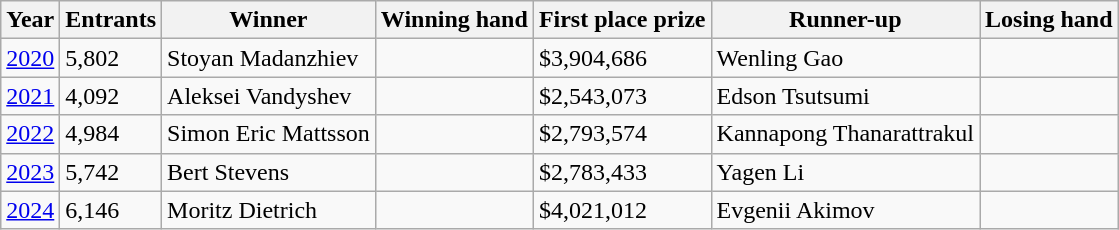<table class="wikitable sortable">
<tr>
<th>Year</th>
<th>Entrants</th>
<th>Winner</th>
<th>Winning hand</th>
<th>First place prize</th>
<th>Runner-up</th>
<th>Losing hand</th>
</tr>
<tr>
<td><a href='#'>2020</a></td>
<td>5,802</td>
<td> Stoyan Madanzhiev</td>
<td></td>
<td>$3,904,686</td>
<td> Wenling Gao</td>
<td></td>
</tr>
<tr>
<td><a href='#'>2021</a></td>
<td>4,092</td>
<td> Aleksei Vandyshev</td>
<td></td>
<td>$2,543,073</td>
<td> Edson Tsutsumi</td>
<td></td>
</tr>
<tr>
<td><a href='#'>2022</a></td>
<td>4,984</td>
<td> Simon Eric Mattsson</td>
<td></td>
<td>$2,793,574</td>
<td> Kannapong Thanarattrakul</td>
<td></td>
</tr>
<tr>
<td><a href='#'>2023</a></td>
<td>5,742</td>
<td> Bert Stevens</td>
<td></td>
<td>$2,783,433</td>
<td> Yagen Li</td>
<td></td>
</tr>
<tr>
<td><a href='#'>2024</a></td>
<td>6,146</td>
<td> Moritz Dietrich</td>
<td></td>
<td>$4,021,012</td>
<td> Evgenii Akimov</td>
<td></td>
</tr>
</table>
